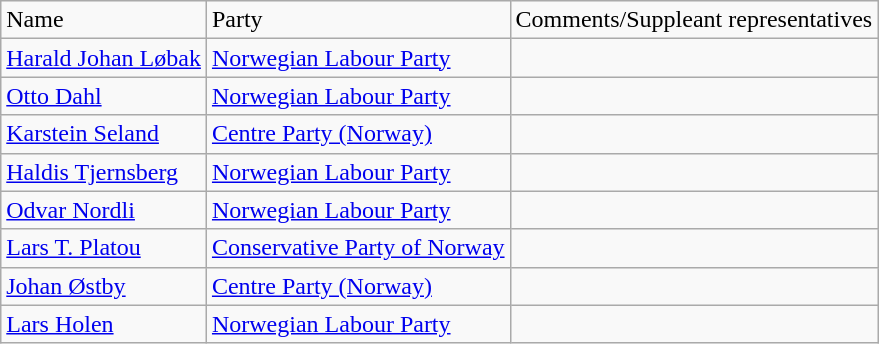<table class="wikitable">
<tr>
<td>Name</td>
<td>Party</td>
<td>Comments/Suppleant representatives</td>
</tr>
<tr>
<td><a href='#'>Harald Johan Løbak</a></td>
<td><a href='#'>Norwegian Labour Party</a></td>
<td></td>
</tr>
<tr>
<td><a href='#'>Otto Dahl</a></td>
<td><a href='#'>Norwegian Labour Party</a></td>
<td></td>
</tr>
<tr>
<td><a href='#'>Karstein Seland</a></td>
<td><a href='#'>Centre Party (Norway)</a></td>
<td></td>
</tr>
<tr>
<td><a href='#'>Haldis Tjernsberg</a></td>
<td><a href='#'>Norwegian Labour Party</a></td>
<td></td>
</tr>
<tr>
<td><a href='#'>Odvar Nordli</a></td>
<td><a href='#'>Norwegian Labour Party</a></td>
<td></td>
</tr>
<tr>
<td><a href='#'>Lars T. Platou</a></td>
<td><a href='#'>Conservative Party of Norway</a></td>
<td></td>
</tr>
<tr>
<td><a href='#'>Johan Østby</a></td>
<td><a href='#'>Centre Party (Norway)</a></td>
<td></td>
</tr>
<tr>
<td><a href='#'>Lars Holen</a></td>
<td><a href='#'>Norwegian Labour Party</a></td>
<td></td>
</tr>
</table>
